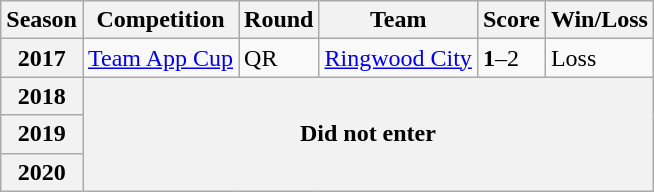<table class="wikitable">
<tr>
<th>Season</th>
<th>Competition</th>
<th>Round</th>
<th>Team</th>
<th>Score</th>
<th>Win/Loss</th>
</tr>
<tr>
<th>2017</th>
<td><a href='#'>Team App Cup</a></td>
<td>QR</td>
<td><a href='#'>Ringwood City</a></td>
<td><strong>1</strong>–2</td>
<td>Loss</td>
</tr>
<tr>
<th>2018</th>
<th colspan="5" rowspan="3">Did not enter</th>
</tr>
<tr>
<th>2019</th>
</tr>
<tr>
<th>2020</th>
</tr>
</table>
